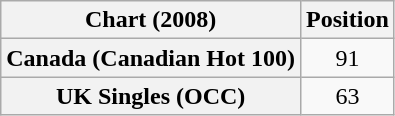<table class="wikitable plainrowheaders" style="text-align:center">
<tr>
<th>Chart (2008)</th>
<th>Position</th>
</tr>
<tr>
<th scope="row">Canada (Canadian Hot 100)</th>
<td>91</td>
</tr>
<tr>
<th scope="row">UK Singles (OCC)</th>
<td>63</td>
</tr>
</table>
